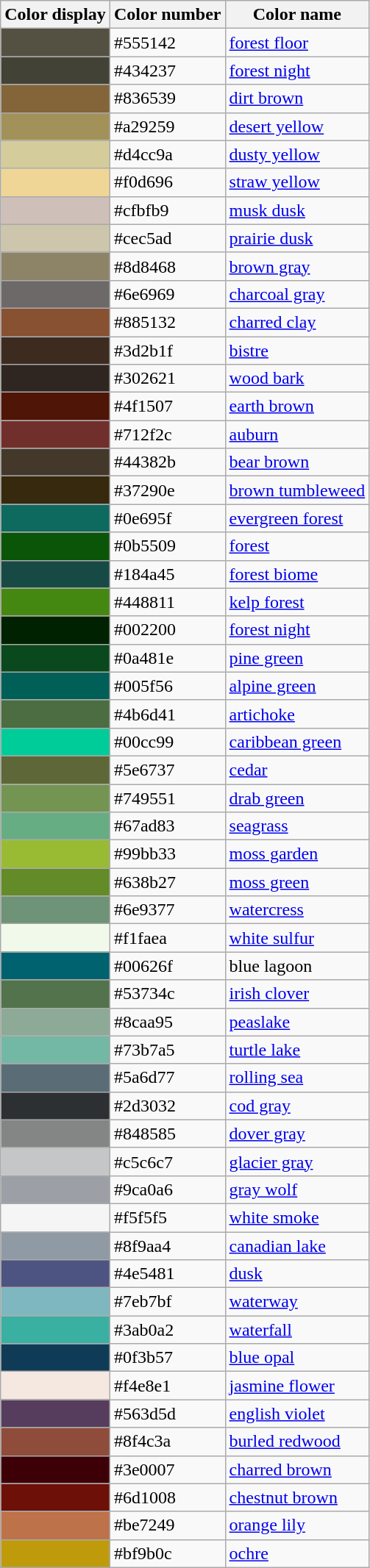<table class="wikitable sortable;" |>
<tr>
<th>Color display</th>
<th>Color number</th>
<th>Color name</th>
</tr>
<tr>
<td style="background:#555142;">    </td>
<td>#555142</td>
<td><a href='#'>forest floor</a></td>
</tr>
<tr>
<td style="background:#434237;">    </td>
<td>#434237</td>
<td><a href='#'>forest night</a></td>
</tr>
<tr>
<td style="background:#836539;">    </td>
<td>#836539</td>
<td><a href='#'>dirt brown</a></td>
</tr>
<tr>
<td style="background:#a29259;">    </td>
<td>#a29259</td>
<td><a href='#'>desert yellow</a></td>
</tr>
<tr>
<td style="background:#d4cc9a;">    </td>
<td>#d4cc9a</td>
<td><a href='#'>dusty yellow</a></td>
</tr>
<tr>
<td style="background:#f0d696;">    </td>
<td>#f0d696</td>
<td><a href='#'>straw yellow</a></td>
</tr>
<tr>
<td style="background:#cfbfb9;">    </td>
<td>#cfbfb9</td>
<td><a href='#'>musk dusk</a></td>
</tr>
<tr>
<td style="background:#cec5ad;">    </td>
<td>#cec5ad</td>
<td><a href='#'>prairie dusk</a></td>
</tr>
<tr>
<td style="background:#8d8468;">    </td>
<td>#8d8468</td>
<td><a href='#'>brown gray</a></td>
</tr>
<tr>
<td style="background:#6e6969;">    </td>
<td>#6e6969</td>
<td><a href='#'>charcoal gray</a></td>
</tr>
<tr>
<td style="background:#885132;">    </td>
<td>#885132</td>
<td><a href='#'>charred clay</a></td>
</tr>
<tr>
<td style="background:#3d2b1f;">    </td>
<td>#3d2b1f</td>
<td><a href='#'>bistre</a></td>
</tr>
<tr>
<td style="background:#302621;">    </td>
<td>#302621</td>
<td><a href='#'>wood bark</a></td>
</tr>
<tr>
<td style="background:#4f1507;">    </td>
<td>#4f1507</td>
<td><a href='#'>earth brown</a></td>
</tr>
<tr>
<td style="background:#712f2c;">    </td>
<td>#712f2c</td>
<td><a href='#'>auburn</a></td>
</tr>
<tr>
<td style="background:#44382b;">    </td>
<td>#44382b</td>
<td><a href='#'>bear brown</a></td>
</tr>
<tr>
<td style="background:#37290e;">    </td>
<td>#37290e</td>
<td><a href='#'>brown tumbleweed</a></td>
</tr>
<tr>
<td style="background:#0e695f;">    </td>
<td>#0e695f</td>
<td><a href='#'>evergreen forest</a></td>
</tr>
<tr>
<td style="background:#0b5509;">    </td>
<td>#0b5509</td>
<td><a href='#'>forest</a></td>
</tr>
<tr>
<td style="background:#184a45;">    </td>
<td>#184a45</td>
<td><a href='#'>forest biome</a></td>
</tr>
<tr>
<td style="background:#448811;">    </td>
<td>#448811</td>
<td><a href='#'>kelp forest</a></td>
</tr>
<tr>
<td style="background:#002200;">    </td>
<td>#002200</td>
<td><a href='#'>forest night</a></td>
</tr>
<tr>
<td style="background:#0a481e;">    </td>
<td>#0a481e</td>
<td><a href='#'>pine green</a></td>
</tr>
<tr>
<td style="background:#005f56;">    </td>
<td>#005f56</td>
<td><a href='#'>alpine green</a></td>
</tr>
<tr>
<td style="background:#4b6d41;">    </td>
<td>#4b6d41</td>
<td><a href='#'>artichoke</a></td>
</tr>
<tr>
<td style="background:#00cc99;">    </td>
<td>#00cc99</td>
<td><a href='#'>caribbean green</a></td>
</tr>
<tr>
<td style="background:#5e6737;">    </td>
<td>#5e6737</td>
<td><a href='#'>cedar</a></td>
</tr>
<tr>
<td style="background:#749551;">    </td>
<td>#749551</td>
<td><a href='#'>drab green</a></td>
</tr>
<tr>
<td style="background:#67ad83;">    </td>
<td>#67ad83</td>
<td><a href='#'>seagrass</a></td>
</tr>
<tr>
<td style="background:#99bb33;">    </td>
<td>#99bb33</td>
<td><a href='#'>moss garden</a></td>
</tr>
<tr>
<td style="background:#638b27;">    </td>
<td>#638b27</td>
<td><a href='#'>moss green</a></td>
</tr>
<tr>
<td style="background:#6e9377;">    </td>
<td>#6e9377</td>
<td><a href='#'>watercress</a></td>
</tr>
<tr>
<td style="background:#f1faea;">    </td>
<td>#f1faea</td>
<td><a href='#'>white sulfur</a></td>
</tr>
<tr>
<td style="background:#00626f;">    </td>
<td>#00626f</td>
<td>blue lagoon</td>
</tr>
<tr>
<td style="background:#53734c;">    </td>
<td>#53734c</td>
<td><a href='#'>irish clover</a></td>
</tr>
<tr>
<td style="background:#8caa95;">    </td>
<td>#8caa95</td>
<td><a href='#'>peaslake</a></td>
</tr>
<tr>
<td style="background:#73b7a5;">    </td>
<td>#73b7a5</td>
<td><a href='#'>turtle lake</a></td>
</tr>
<tr>
<td style="background:#5a6d77;">    </td>
<td>#5a6d77</td>
<td><a href='#'>rolling sea</a></td>
</tr>
<tr>
<td style="background:#2d3032;">    </td>
<td>#2d3032</td>
<td><a href='#'>cod gray</a></td>
</tr>
<tr>
<td style="background:#848585;">    </td>
<td>#848585</td>
<td><a href='#'>dover gray</a></td>
</tr>
<tr>
<td style="background:#c5c6c7;">    </td>
<td>#c5c6c7</td>
<td><a href='#'>glacier gray</a></td>
</tr>
<tr>
<td style="background:#9ca0a6;">    </td>
<td>#9ca0a6</td>
<td><a href='#'>gray wolf</a></td>
</tr>
<tr>
<td style="background:#f5f5f5;">    </td>
<td>#f5f5f5</td>
<td><a href='#'>white smoke</a></td>
</tr>
<tr>
<td style="background:#8f9aa4;">    </td>
<td>#8f9aa4</td>
<td><a href='#'>canadian lake</a></td>
</tr>
<tr>
<td style="background:#4e5481;">    </td>
<td>#4e5481</td>
<td><a href='#'>dusk</a></td>
</tr>
<tr>
<td style="background:#7eb7bf;">    </td>
<td>#7eb7bf</td>
<td><a href='#'>waterway</a></td>
</tr>
<tr>
<td style="background:#3ab0a2;">    </td>
<td>#3ab0a2</td>
<td><a href='#'>waterfall</a></td>
</tr>
<tr>
<td style="background:#0f3b57;">    </td>
<td>#0f3b57</td>
<td><a href='#'>blue opal</a></td>
</tr>
<tr>
<td style="background:#f4e8e1;">    </td>
<td>#f4e8e1</td>
<td><a href='#'>jasmine flower</a></td>
</tr>
<tr>
<td style="background:#563d5d;">    </td>
<td>#563d5d</td>
<td><a href='#'>english violet</a></td>
</tr>
<tr>
<td style="background:#8f4c3a;">    </td>
<td>#8f4c3a</td>
<td><a href='#'>burled redwood</a></td>
</tr>
<tr>
<td style="background:#3e0007;">    </td>
<td>#3e0007</td>
<td><a href='#'>charred brown</a></td>
</tr>
<tr>
<td style="background:#6d1008;">    </td>
<td>#6d1008</td>
<td><a href='#'>chestnut brown</a></td>
</tr>
<tr>
<td style="background:#be7249;">    </td>
<td>#be7249</td>
<td><a href='#'>orange lily</a></td>
</tr>
<tr>
<td style="background:#bf9b0c;">    </td>
<td>#bf9b0c</td>
<td><a href='#'>ochre</a></td>
</tr>
</table>
